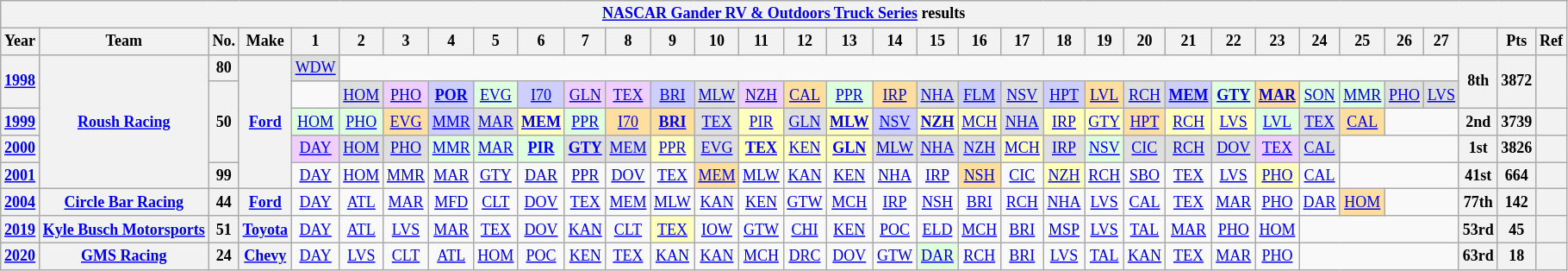<table class="wikitable" style="text-align:center; font-size:75%">
<tr>
<th colspan=34><a href='#'>NASCAR Gander RV & Outdoors Truck Series</a> results</th>
</tr>
<tr>
<th>Year</th>
<th>Team</th>
<th>No.</th>
<th>Make</th>
<th>1</th>
<th>2</th>
<th>3</th>
<th>4</th>
<th>5</th>
<th>6</th>
<th>7</th>
<th>8</th>
<th>9</th>
<th>10</th>
<th>11</th>
<th>12</th>
<th>13</th>
<th>14</th>
<th>15</th>
<th>16</th>
<th>17</th>
<th>18</th>
<th>19</th>
<th>20</th>
<th>21</th>
<th>22</th>
<th>23</th>
<th>24</th>
<th>25</th>
<th>26</th>
<th>27</th>
<th></th>
<th>Pts</th>
<th>Ref</th>
</tr>
<tr>
<th rowspan=2><a href='#'>1998</a></th>
<th rowspan=5><a href='#'>Roush Racing</a></th>
<th>80</th>
<th rowspan=5><a href='#'>Ford</a></th>
<td style="background:#DFDFDF;"><a href='#'>WDW</a><br></td>
<td colspan=26></td>
<th rowspan=2>8th</th>
<th rowspan=2>3872</th>
<th rowspan=2></th>
</tr>
<tr>
<th rowspan=3>50</th>
<td></td>
<td style="background:#DFDFDF;"><a href='#'>HOM</a><br></td>
<td style="background:#EFCFFF;"><a href='#'>PHO</a><br></td>
<td style="background:#CFCFFF;"><strong><a href='#'>POR</a></strong><br></td>
<td style="background:#DFFFDF;"><a href='#'>EVG</a><br></td>
<td style="background:#CFCFFF;"><a href='#'>I70</a><br></td>
<td style="background:#EFCFFF;"><a href='#'>GLN</a><br></td>
<td style="background:#EFCFFF;"><a href='#'>TEX</a><br></td>
<td style="background:#CFCFFF;"><a href='#'>BRI</a><br></td>
<td style="background:#DFDFDF;"><a href='#'>MLW</a><br></td>
<td style="background:#EFCFFF;"><a href='#'>NZH</a><br></td>
<td style="background:#FFDF9F;"><a href='#'>CAL</a><br></td>
<td style="background:#DFFFDF;"><a href='#'>PPR</a><br></td>
<td style="background:#FFDF9F;"><a href='#'>IRP</a><br></td>
<td style="background:#DFDFDF;"><a href='#'>NHA</a><br></td>
<td style="background:#CFCFFF;"><a href='#'>FLM</a><br></td>
<td style="background:#DFDFDF;"><a href='#'>NSV</a><br></td>
<td style="background:#CFCFFF;"><a href='#'>HPT</a><br></td>
<td style="background:#FFDF9F;"><a href='#'>LVL</a><br></td>
<td style="background:#DFDFDF;"><a href='#'>RCH</a><br></td>
<td style="background:#CFCFFF;"><strong><a href='#'>MEM</a></strong><br></td>
<td style="background:#DFFFDF;"><strong><a href='#'>GTY</a></strong><br></td>
<td style="background:#FFDF9F;"><strong><a href='#'>MAR</a></strong><br></td>
<td style="background:#DFFFDF;"><a href='#'>SON</a><br></td>
<td style="background:#DFFFDF;"><a href='#'>MMR</a><br></td>
<td style="background:#DFDFDF;"><a href='#'>PHO</a><br></td>
<td style="background:#DFDFDF;"><a href='#'>LVS</a><br></td>
</tr>
<tr>
<th><a href='#'>1999</a></th>
<td style="background:#DFFFDF;"><a href='#'>HOM</a><br></td>
<td style="background:#DFFFDF;"><a href='#'>PHO</a><br></td>
<td style="background:#FFDF9F;"><a href='#'>EVG</a><br></td>
<td style="background:#CFCFFF;"><a href='#'>MMR</a><br></td>
<td style="background:#DFDFDF;"><a href='#'>MAR</a><br></td>
<td style="background:#FFFFBF;"><strong><a href='#'>MEM</a></strong><br></td>
<td style="background:#DFFFDF;"><a href='#'>PPR</a><br></td>
<td style="background:#FFDF9F;"><a href='#'>I70</a><br></td>
<td style="background:#FFDF9F;"><strong><a href='#'>BRI</a></strong><br></td>
<td style="background:#DFDFDF;"><a href='#'>TEX</a><br></td>
<td style="background:#FFFFBF;"><a href='#'>PIR</a><br></td>
<td style="background:#DFDFDF;"><a href='#'>GLN</a><br></td>
<td style="background:#FFFFBF;"><strong><a href='#'>MLW</a></strong><br></td>
<td style="background:#CFCFFF;"><a href='#'>NSV</a><br></td>
<td style="background:#FFFFBF;"><strong><a href='#'>NZH</a></strong><br></td>
<td style="background:#FFFFBF;"><a href='#'>MCH</a><br></td>
<td style="background:#DFDFDF;"><a href='#'>NHA</a><br></td>
<td style="background:#FFFFBF;"><a href='#'>IRP</a><br></td>
<td style="background:#FFFFBF;"><a href='#'>GTY</a><br></td>
<td style="background:#FFDF9F;"><a href='#'>HPT</a><br></td>
<td style="background:#FFFFBF;"><a href='#'>RCH</a><br></td>
<td style="background:#FFFFBF;"><a href='#'>LVS</a><br></td>
<td style="background:#DFFFDF;"><a href='#'>LVL</a><br></td>
<td style="background:#DFDFDF;"><a href='#'>TEX</a><br></td>
<td style="background:#FFDF9F;"><a href='#'>CAL</a><br></td>
<td colspan=2></td>
<th>2nd</th>
<th>3739</th>
<th></th>
</tr>
<tr>
<th><a href='#'>2000</a></th>
<td style="background:#EFCFFF;"><a href='#'>DAY</a><br></td>
<td style="background:#DFDFDF;"><a href='#'>HOM</a><br></td>
<td style="background:#DFDFDF;"><a href='#'>PHO</a><br></td>
<td style="background:#DFFFDF;"><a href='#'>MMR</a><br></td>
<td style="background:#DFFFDF;"><a href='#'>MAR</a><br></td>
<td style="background:#DFFFDF;"><strong><a href='#'>PIR</a></strong><br></td>
<td style="background:#DFDFDF;"><strong><a href='#'>GTY</a></strong><br></td>
<td style="background:#DFDFDF;"><a href='#'>MEM</a><br></td>
<td style="background:#FFFFBF;"><a href='#'>PPR</a><br></td>
<td style="background:#DFDFDF;"><a href='#'>EVG</a><br></td>
<td style="background:#FFFFBF;"><strong><a href='#'>TEX</a></strong><br></td>
<td style="background:#FFFFBF;"><a href='#'>KEN</a><br></td>
<td style="background:#FFFFBF;"><strong><a href='#'>GLN</a></strong><br></td>
<td style="background:#DFDFDF;"><a href='#'>MLW</a><br></td>
<td style="background:#DFDFDF;"><a href='#'>NHA</a><br></td>
<td style="background:#DFDFDF;"><a href='#'>NZH</a><br></td>
<td style="background:#FFFFBF;"><a href='#'>MCH</a><br></td>
<td style="background:#DFDFDF;"><a href='#'>IRP</a><br></td>
<td style="background:#DFFFDF;"><a href='#'>NSV</a><br></td>
<td style="background:#DFDFDF;"><a href='#'>CIC</a><br></td>
<td style="background:#DFDFDF;"><a href='#'>RCH</a><br></td>
<td style="background:#DFDFDF;"><a href='#'>DOV</a><br></td>
<td style="background:#EFCFFF;"><a href='#'>TEX</a><br></td>
<td style="background:#DFDFDF;"><a href='#'>CAL</a><br></td>
<td colspan=3></td>
<th>1st</th>
<th>3826</th>
<th></th>
</tr>
<tr>
<th><a href='#'>2001</a></th>
<th>99</th>
<td><a href='#'>DAY</a></td>
<td><a href='#'>HOM</a></td>
<td><a href='#'>MMR</a></td>
<td><a href='#'>MAR</a></td>
<td><a href='#'>GTY</a></td>
<td><a href='#'>DAR</a></td>
<td><a href='#'>PPR</a></td>
<td><a href='#'>DOV</a></td>
<td><a href='#'>TEX</a></td>
<td style="background:#FFDF9F;"><a href='#'>MEM</a><br></td>
<td><a href='#'>MLW</a></td>
<td><a href='#'>KAN</a></td>
<td><a href='#'>KEN</a></td>
<td><a href='#'>NHA</a></td>
<td><a href='#'>IRP</a></td>
<td style="background:#FFDF9F;"><a href='#'>NSH</a><br></td>
<td><a href='#'>CIC</a></td>
<td style="background:#FFFFBF;"><a href='#'>NZH</a><br></td>
<td><a href='#'>RCH</a></td>
<td><a href='#'>SBO</a></td>
<td><a href='#'>TEX</a></td>
<td><a href='#'>LVS</a></td>
<td style="background:#FFFFBF;"><a href='#'>PHO</a><br></td>
<td><a href='#'>CAL</a></td>
<td colspan=3></td>
<th>41st</th>
<th>664</th>
<th></th>
</tr>
<tr>
<th><a href='#'>2004</a></th>
<th><a href='#'>Circle Bar Racing</a></th>
<th>44</th>
<th><a href='#'>Ford</a></th>
<td><a href='#'>DAY</a></td>
<td><a href='#'>ATL</a></td>
<td><a href='#'>MAR</a></td>
<td><a href='#'>MFD</a></td>
<td><a href='#'>CLT</a></td>
<td><a href='#'>DOV</a></td>
<td><a href='#'>TEX</a></td>
<td><a href='#'>MEM</a></td>
<td><a href='#'>MLW</a></td>
<td><a href='#'>KAN</a></td>
<td><a href='#'>KEN</a></td>
<td><a href='#'>GTW</a></td>
<td><a href='#'>MCH</a></td>
<td><a href='#'>IRP</a></td>
<td><a href='#'>NSH</a></td>
<td><a href='#'>BRI</a></td>
<td><a href='#'>RCH</a></td>
<td><a href='#'>NHA</a></td>
<td><a href='#'>LVS</a></td>
<td><a href='#'>CAL</a></td>
<td><a href='#'>TEX</a></td>
<td><a href='#'>MAR</a></td>
<td><a href='#'>PHO</a></td>
<td><a href='#'>DAR</a></td>
<td style="background:#FFDF9F;"><a href='#'>HOM</a><br></td>
<td colspan=2></td>
<th>77th</th>
<th>142</th>
<th></th>
</tr>
<tr>
<th><a href='#'>2019</a></th>
<th><a href='#'>Kyle Busch Motorsports</a></th>
<th>51</th>
<th><a href='#'>Toyota</a></th>
<td><a href='#'>DAY</a></td>
<td><a href='#'>ATL</a></td>
<td><a href='#'>LVS</a></td>
<td><a href='#'>MAR</a></td>
<td><a href='#'>TEX</a></td>
<td><a href='#'>DOV</a></td>
<td><a href='#'>KAN</a></td>
<td><a href='#'>CLT</a></td>
<td style="background:#FFFFBF;"><a href='#'>TEX</a><br></td>
<td><a href='#'>IOW</a></td>
<td><a href='#'>GTW</a></td>
<td><a href='#'>CHI</a></td>
<td><a href='#'>KEN</a></td>
<td><a href='#'>POC</a></td>
<td><a href='#'>ELD</a></td>
<td><a href='#'>MCH</a></td>
<td><a href='#'>BRI</a></td>
<td><a href='#'>MSP</a></td>
<td><a href='#'>LVS</a></td>
<td><a href='#'>TAL</a></td>
<td><a href='#'>MAR</a></td>
<td><a href='#'>PHO</a></td>
<td><a href='#'>HOM</a></td>
<td colspan=4></td>
<th>53rd</th>
<th>45</th>
<th></th>
</tr>
<tr>
<th><a href='#'>2020</a></th>
<th><a href='#'>GMS Racing</a></th>
<th>24</th>
<th><a href='#'>Chevy</a></th>
<td><a href='#'>DAY</a></td>
<td><a href='#'>LVS</a></td>
<td><a href='#'>CLT</a></td>
<td><a href='#'>ATL</a></td>
<td><a href='#'>HOM</a></td>
<td><a href='#'>POC</a></td>
<td><a href='#'>KEN</a></td>
<td><a href='#'>TEX</a></td>
<td><a href='#'>KAN</a></td>
<td><a href='#'>KAN</a></td>
<td><a href='#'>MCH</a></td>
<td><a href='#'>DRC</a></td>
<td><a href='#'>DOV</a></td>
<td><a href='#'>GTW</a></td>
<td style="background:#DFFFDF;"><a href='#'>DAR</a><br></td>
<td><a href='#'>RCH</a></td>
<td><a href='#'>BRI</a></td>
<td><a href='#'>LVS</a></td>
<td><a href='#'>TAL</a></td>
<td><a href='#'>KAN</a></td>
<td><a href='#'>TEX</a></td>
<td><a href='#'>MAR</a></td>
<td><a href='#'>PHO</a></td>
<td colspan=4></td>
<th>63rd</th>
<th>18</th>
<th></th>
</tr>
</table>
